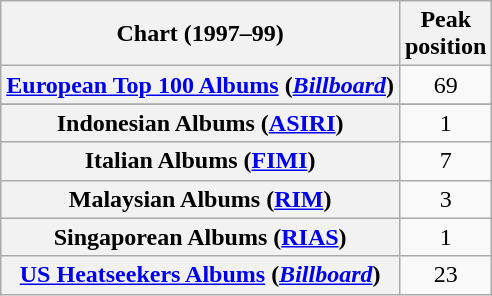<table class="wikitable sortable plainrowheaders">
<tr>
<th scope="col">Chart (1997–99)</th>
<th scope="col">Peak<br>position</th>
</tr>
<tr>
<th scope="row"><a href='#'>European Top 100 Albums</a> (<a href='#'><em>Billboard</em></a>)</th>
<td style="text-align:center;">69</td>
</tr>
<tr>
</tr>
<tr>
</tr>
<tr>
<th scope="row">Indonesian Albums (<a href='#'>ASIRI</a>)</th>
<td style="text-align:center;">1</td>
</tr>
<tr>
<th scope="row">Italian Albums (<a href='#'>FIMI</a>)</th>
<td style="text-align:center;">7</td>
</tr>
<tr>
<th scope="row">Malaysian Albums (<a href='#'>RIM</a>)</th>
<td style="text-align:center;">3</td>
</tr>
<tr>
<th scope="row">Singaporean Albums (<a href='#'>RIAS</a>)</th>
<td style="text-align:center;">1</td>
</tr>
<tr>
<th scope="row"><a href='#'>US Heatseekers Albums</a> (<a href='#'><em>Billboard</em></a>)</th>
<td style="text-align:center;">23</td>
</tr>
</table>
